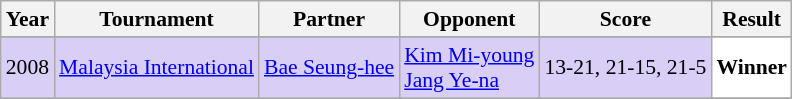<table class="sortable wikitable" style="font-size: 90%;">
<tr>
<th>Year</th>
<th>Tournament</th>
<th>Partner</th>
<th>Opponent</th>
<th>Score</th>
<th>Result</th>
</tr>
<tr>
</tr>
<tr style="background:#D8CEF6">
<td align="center">2008</td>
<td align="left"><a href='#'>Malaysia International</a></td>
<td align="left"> <a href='#'>Bae Seung-hee</a></td>
<td align="left"> <a href='#'>Kim Mi-young</a><br> <a href='#'>Jang Ye-na</a></td>
<td align="left">13-21, 21-15, 21-5</td>
<td style="text-align:left; background:white"> <strong>Winner</strong></td>
</tr>
<tr>
</tr>
</table>
